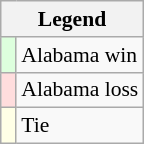<table class="wikitable" style="font-size:90%">
<tr>
<th colspan="2">Legend</th>
</tr>
<tr>
<td bgcolor="#ddffdd"> </td>
<td>Alabama win</td>
</tr>
<tr>
<td bgcolor="#ffdddd"> </td>
<td>Alabama loss</td>
</tr>
<tr>
<td bgcolor="#ffffe6"> </td>
<td>Tie</td>
</tr>
</table>
